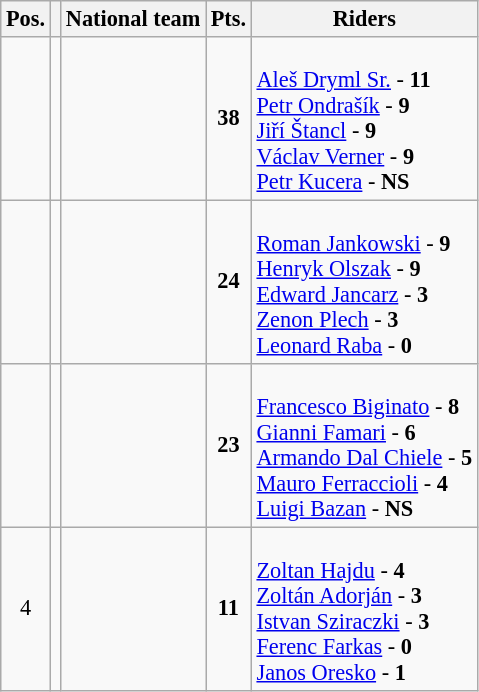<table class=wikitable style="font-size:93%;">
<tr>
<th>Pos.</th>
<th></th>
<th>National team</th>
<th>Pts.</th>
<th>Riders</th>
</tr>
<tr align=center >
<td></td>
<td></td>
<td align=left></td>
<td><strong>38</strong></td>
<td align=left><br><a href='#'>Aleš Dryml Sr.</a> - <strong>11</strong> <br>
<a href='#'>Petr Ondrašík</a> - <strong>9</strong> <br>
<a href='#'>Jiří Štancl</a> - <strong>9</strong> <br>
<a href='#'>Václav Verner</a> - <strong>9</strong> <br>
<a href='#'>Petr Kucera</a> - <strong>NS</strong> <br></td>
</tr>
<tr align=center >
<td></td>
<td></td>
<td align=left></td>
<td><strong>24</strong></td>
<td align=left><br><a href='#'>Roman Jankowski</a> - <strong>9</strong> <br>
<a href='#'>Henryk Olszak</a> - <strong>9</strong> <br>
<a href='#'>Edward Jancarz</a> - <strong>3</strong> <br>
<a href='#'>Zenon Plech</a> - <strong>3</strong> <br>
<a href='#'>Leonard Raba</a> - <strong>0</strong> <br></td>
</tr>
<tr align=center >
<td></td>
<td></td>
<td align=left></td>
<td><strong>23</strong></td>
<td align=left><br><a href='#'>Francesco Biginato</a> - <strong>8</strong> <br>
<a href='#'>Gianni Famari</a> - <strong>6</strong> <br>
<a href='#'>Armando Dal Chiele</a> - <strong>5</strong> <br>
<a href='#'>Mauro Ferraccioli</a> - <strong>4</strong> <br>
<a href='#'>Luigi Bazan</a> - <strong>NS</strong> <br></td>
</tr>
<tr align=center>
<td>4</td>
<td></td>
<td align=left></td>
<td><strong>11</strong></td>
<td align=left><br><a href='#'>Zoltan Hajdu</a> - <strong>4</strong> <br>
<a href='#'>Zoltán Adorján</a> - <strong>3</strong> <br>
<a href='#'>Istvan Sziraczki</a> - <strong>3</strong> <br>
<a href='#'>Ferenc Farkas</a> - <strong>0</strong> <br>
<a href='#'>Janos Oresko</a> - <strong>1</strong> <br></td>
</tr>
</table>
